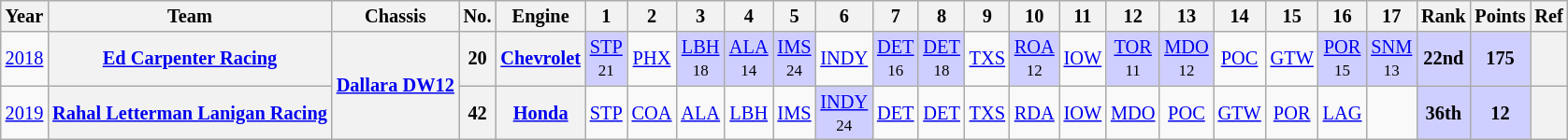<table class="wikitable" style="text-align:center; font-size:85%">
<tr>
<th>Year</th>
<th>Team</th>
<th>Chassis</th>
<th>No.</th>
<th>Engine</th>
<th>1</th>
<th>2</th>
<th>3</th>
<th>4</th>
<th>5</th>
<th>6</th>
<th>7</th>
<th>8</th>
<th>9</th>
<th>10</th>
<th>11</th>
<th>12</th>
<th>13</th>
<th>14</th>
<th>15</th>
<th>16</th>
<th>17</th>
<th>Rank</th>
<th>Points</th>
<th>Ref</th>
</tr>
<tr>
<td><a href='#'>2018</a></td>
<th nowrap><a href='#'>Ed Carpenter Racing</a></th>
<th rowspan=2 nowrap><a href='#'>Dallara DW12</a></th>
<th>20</th>
<th rowspan=1><a href='#'>Chevrolet</a></th>
<td style="background:#CFCFFF;"><a href='#'>STP</a><br><small>21</small></td>
<td><a href='#'>PHX</a></td>
<td style="background:#CFCFFF;"><a href='#'>LBH</a><br><small>18</small></td>
<td style="background:#CFCFFF;"><a href='#'>ALA</a><br><small>14</small></td>
<td style="background:#CFCFFF;"><a href='#'>IMS</a><br><small>24</small></td>
<td><a href='#'>INDY</a></td>
<td style="background:#CFCFFF;"><a href='#'>DET</a><br><small>16</small></td>
<td style="background:#CFCFFF;"><a href='#'>DET</a><br><small>18</small></td>
<td><a href='#'>TXS</a></td>
<td style="background:#CFCFFF;"><a href='#'>ROA</a><br><small>12</small></td>
<td><a href='#'>IOW</a></td>
<td style="background:#CFCFFF;"><a href='#'>TOR</a><br><small>11</small></td>
<td style="background:#CFCFFF;"><a href='#'>MDO</a><br><small>12</small></td>
<td><a href='#'>POC</a></td>
<td><a href='#'>GTW</a></td>
<td style="background:#CFCFFF;"><a href='#'>POR</a><br><small>15</small></td>
<td style="background:#CFCFFF;"><a href='#'>SNM</a><br><small>13</small></td>
<th style="background:#CFCFFF;">22nd</th>
<th style="background:#CFCFFF;">175</th>
<th></th>
</tr>
<tr>
<td><a href='#'>2019</a></td>
<th nowrap><a href='#'>Rahal Letterman Lanigan Racing</a></th>
<th>42</th>
<th><a href='#'>Honda</a></th>
<td><a href='#'>STP</a></td>
<td><a href='#'>COA</a></td>
<td><a href='#'>ALA</a></td>
<td><a href='#'>LBH</a></td>
<td><a href='#'>IMS</a></td>
<td style="background:#CFCFFF;"><a href='#'>INDY</a><br><small>24</small></td>
<td><a href='#'>DET</a></td>
<td><a href='#'>DET</a></td>
<td><a href='#'>TXS</a></td>
<td><a href='#'>RDA</a></td>
<td><a href='#'>IOW</a></td>
<td><a href='#'>MDO</a></td>
<td><a href='#'>POC</a></td>
<td><a href='#'>GTW</a></td>
<td><a href='#'>POR</a></td>
<td><a href='#'>LAG</a></td>
<td></td>
<th style="background:#CFCFFF;">36th</th>
<th style="background:#CFCFFF;">12</th>
<th></th>
</tr>
</table>
